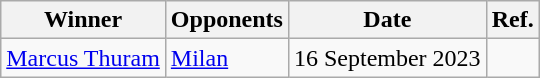<table class="wikitable">
<tr>
<th>Winner</th>
<th>Opponents</th>
<th>Date</th>
<th>Ref.</th>
</tr>
<tr>
<td> <a href='#'>Marcus Thuram</a></td>
<td><a href='#'>Milan</a></td>
<td>16 September 2023</td>
<td></td>
</tr>
</table>
